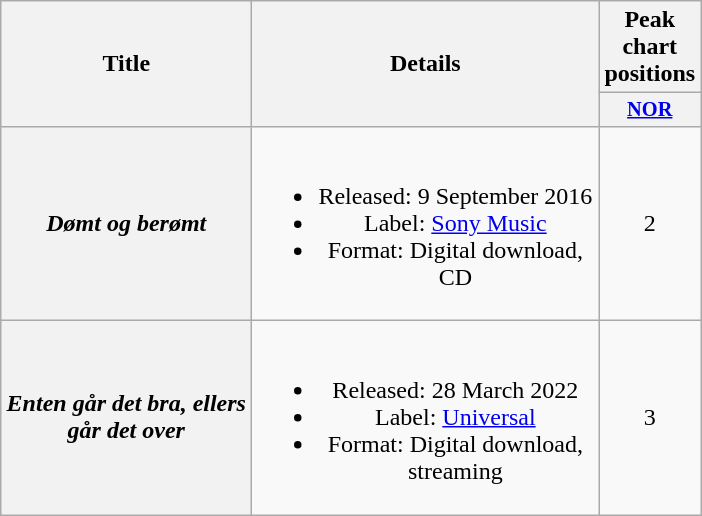<table class="wikitable plainrowheaders" style="text-align:center;">
<tr>
<th scope="col" rowspan="2" style="width:10em;">Title</th>
<th scope="col" rowspan="2" style="width:14em;">Details</th>
<th scope="col">Peak chart positions</th>
</tr>
<tr>
<th scope="col" style="width:3em;font-size:85%;"><a href='#'>NOR</a><br></th>
</tr>
<tr>
<th scope="row"><em>Dømt og berømt</em></th>
<td><br><ul><li>Released: 9 September 2016</li><li>Label: <a href='#'>Sony Music</a></li><li>Format: Digital download, CD</li></ul></td>
<td>2</td>
</tr>
<tr>
<th scope="row"><em>Enten går det bra, ellers går det over</em></th>
<td><br><ul><li>Released: 28 March 2022</li><li>Label: <a href='#'>Universal</a></li><li>Format: Digital download, streaming</li></ul></td>
<td>3<br></td>
</tr>
</table>
